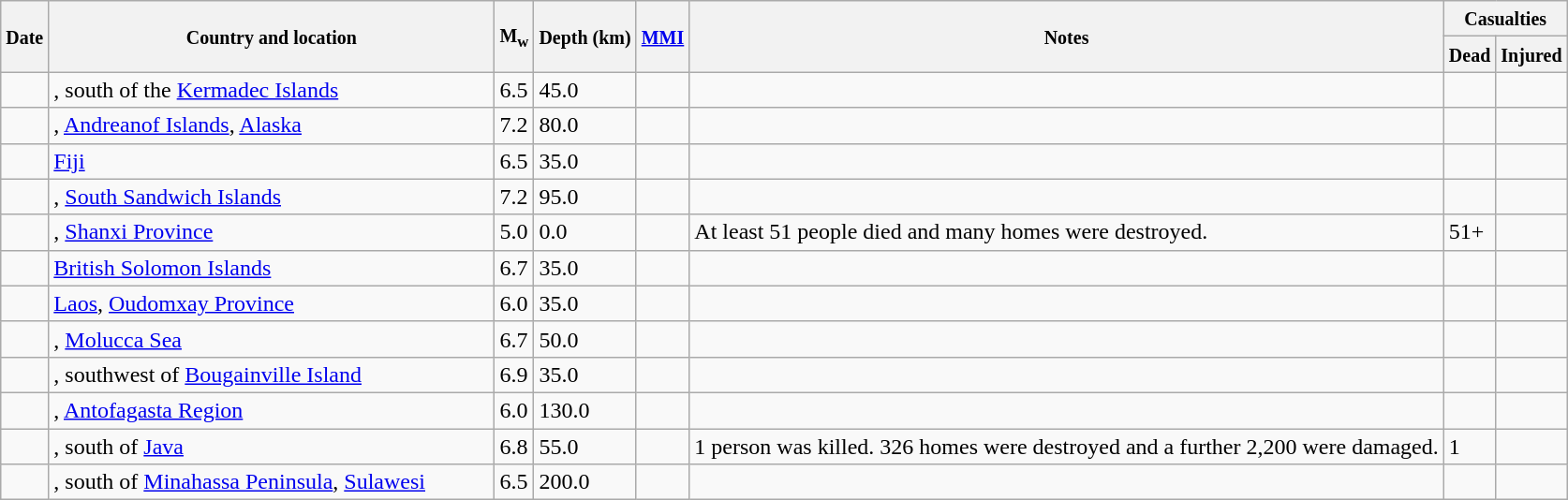<table class="wikitable sortable sort-under" style="border:1px black; margin-left:1em;">
<tr>
<th rowspan="2"><small>Date</small></th>
<th rowspan="2" style="width: 310px"><small>Country and location</small></th>
<th rowspan="2"><small>M<sub>w</sub></small></th>
<th rowspan="2"><small>Depth (km)</small></th>
<th rowspan="2"><small><a href='#'>MMI</a></small></th>
<th rowspan="2" class="unsortable"><small>Notes</small></th>
<th colspan="2"><small>Casualties</small></th>
</tr>
<tr>
<th><small>Dead</small></th>
<th><small>Injured</small></th>
</tr>
<tr>
<td></td>
<td>, south of the <a href='#'>Kermadec Islands</a></td>
<td>6.5</td>
<td>45.0</td>
<td></td>
<td></td>
<td></td>
<td></td>
</tr>
<tr>
<td></td>
<td>, <a href='#'>Andreanof Islands</a>, <a href='#'>Alaska</a></td>
<td>7.2</td>
<td>80.0</td>
<td></td>
<td></td>
<td></td>
<td></td>
</tr>
<tr>
<td></td>
<td> <a href='#'>Fiji</a></td>
<td>6.5</td>
<td>35.0</td>
<td></td>
<td></td>
<td></td>
<td></td>
</tr>
<tr>
<td></td>
<td>, <a href='#'>South Sandwich Islands</a></td>
<td>7.2</td>
<td>95.0</td>
<td></td>
<td></td>
<td></td>
<td></td>
</tr>
<tr>
<td></td>
<td>, <a href='#'>Shanxi Province</a></td>
<td>5.0</td>
<td>0.0</td>
<td></td>
<td>At least 51 people died and many homes were destroyed.</td>
<td>51+</td>
<td></td>
</tr>
<tr>
<td></td>
<td> <a href='#'>British Solomon Islands</a></td>
<td>6.7</td>
<td>35.0</td>
<td></td>
<td></td>
<td></td>
<td></td>
</tr>
<tr>
<td></td>
<td> <a href='#'>Laos</a>, <a href='#'>Oudomxay Province</a></td>
<td>6.0</td>
<td>35.0</td>
<td></td>
<td></td>
<td></td>
<td></td>
</tr>
<tr>
<td></td>
<td>, <a href='#'>Molucca Sea</a></td>
<td>6.7</td>
<td>50.0</td>
<td></td>
<td></td>
<td></td>
<td></td>
</tr>
<tr>
<td></td>
<td>, southwest of <a href='#'>Bougainville Island</a></td>
<td>6.9</td>
<td>35.0</td>
<td></td>
<td></td>
<td></td>
<td></td>
</tr>
<tr>
<td></td>
<td>, <a href='#'>Antofagasta Region</a></td>
<td>6.0</td>
<td>130.0</td>
<td></td>
<td></td>
<td></td>
<td></td>
</tr>
<tr>
<td></td>
<td>, south of <a href='#'>Java</a></td>
<td>6.8</td>
<td>55.0</td>
<td></td>
<td>1 person was killed. 326 homes were destroyed and a further 2,200 were damaged.</td>
<td>1</td>
<td></td>
</tr>
<tr>
<td></td>
<td>, south of <a href='#'>Minahassa Peninsula</a>, <a href='#'>Sulawesi</a></td>
<td>6.5</td>
<td>200.0</td>
<td></td>
<td></td>
<td></td>
<td></td>
</tr>
</table>
